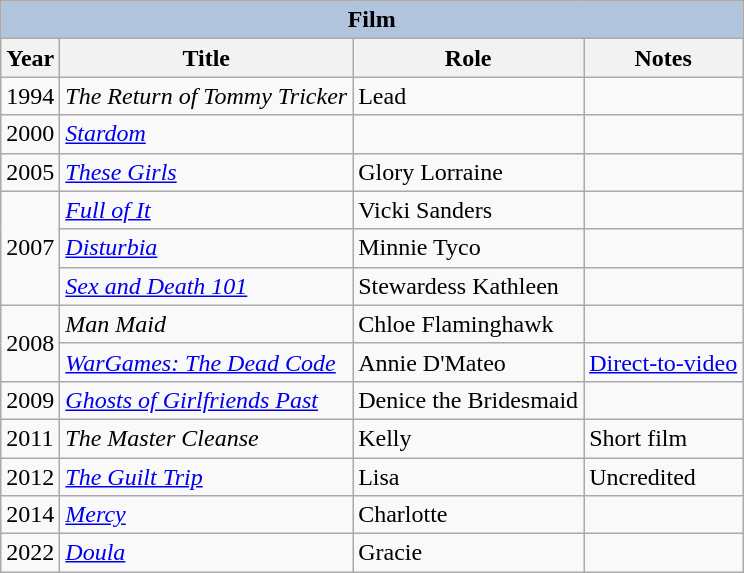<table class="wikitable sortable">
<tr>
<th colspan=4 style="background:#B0C4DE;">Film</th>
</tr>
<tr>
<th>Year</th>
<th>Title</th>
<th>Role</th>
<th class="unsortable">Notes</th>
</tr>
<tr>
<td>1994</td>
<td data-sort-value="Return of Tommy Tricker, The"><em>The Return of Tommy Tricker</em></td>
<td>Lead</td>
<td></td>
</tr>
<tr>
<td>2000</td>
<td><em><a href='#'>Stardom</a></em></td>
<td></td>
<td></td>
</tr>
<tr>
<td>2005</td>
<td><em><a href='#'>These Girls</a></em></td>
<td>Glory Lorraine</td>
<td></td>
</tr>
<tr>
<td rowspan=3>2007</td>
<td><em><a href='#'>Full of It</a></em></td>
<td>Vicki Sanders</td>
</tr>
<tr>
<td><em><a href='#'>Disturbia</a></em></td>
<td>Minnie Tyco</td>
<td></td>
</tr>
<tr>
<td><em><a href='#'>Sex and Death 101</a></em></td>
<td>Stewardess Kathleen</td>
<td></td>
</tr>
<tr>
<td rowspan=2>2008</td>
<td><em>Man Maid</em></td>
<td>Chloe Flaminghawk</td>
<td></td>
</tr>
<tr>
<td><em><a href='#'>WarGames: The Dead Code</a></em></td>
<td>Annie D'Mateo</td>
<td><a href='#'>Direct-to-video</a></td>
</tr>
<tr>
<td>2009</td>
<td><em><a href='#'>Ghosts of Girlfriends Past</a></em></td>
<td>Denice the Bridesmaid</td>
<td></td>
</tr>
<tr>
<td>2011</td>
<td data-sort-value="Master Cleanse, The"><em>The Master Cleanse</em></td>
<td>Kelly</td>
<td>Short film</td>
</tr>
<tr>
<td>2012</td>
<td data-sort-value="Guilt Trip, The"><em><a href='#'>The Guilt Trip</a></em></td>
<td>Lisa</td>
<td>Uncredited</td>
</tr>
<tr>
<td>2014</td>
<td><em><a href='#'>Mercy</a></em></td>
<td>Charlotte</td>
<td></td>
</tr>
<tr>
<td>2022</td>
<td><em><a href='#'>Doula</a></em></td>
<td>Gracie</td>
<td></td>
</tr>
</table>
